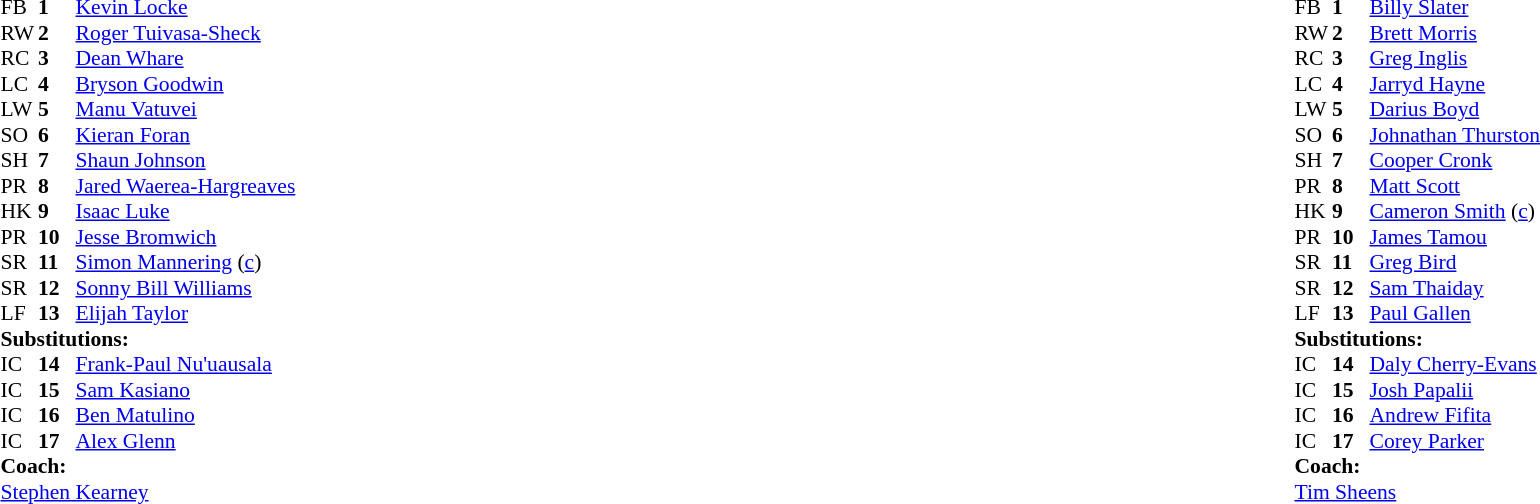<table width="100%">
<tr>
<td valign="top" width="50%"><br><table style="font-size: 90%" cellspacing="0" cellpadding="0">
<tr>
<th width="25"></th>
<th width="25"></th>
</tr>
<tr>
<td>FB</td>
<td><strong>1</strong></td>
<td><a href='#'>Kevin Locke</a></td>
</tr>
<tr>
<td>RW</td>
<td><strong>2</strong></td>
<td><a href='#'>Roger Tuivasa-Sheck</a></td>
</tr>
<tr>
<td>RC</td>
<td><strong>3</strong></td>
<td><a href='#'>Dean Whare</a></td>
</tr>
<tr>
<td>LC</td>
<td><strong>4</strong></td>
<td><a href='#'>Bryson Goodwin</a></td>
</tr>
<tr>
<td>LW</td>
<td><strong>5</strong></td>
<td><a href='#'>Manu Vatuvei</a></td>
</tr>
<tr>
<td>SO</td>
<td><strong>6</strong></td>
<td><a href='#'>Kieran Foran</a></td>
</tr>
<tr>
<td>SH</td>
<td><strong>7</strong></td>
<td><a href='#'>Shaun Johnson</a></td>
</tr>
<tr>
<td>PR</td>
<td><strong>8</strong></td>
<td><a href='#'>Jared Waerea-Hargreaves</a></td>
</tr>
<tr>
<td>HK</td>
<td><strong>9</strong></td>
<td><a href='#'>Isaac Luke</a></td>
</tr>
<tr>
<td>PR</td>
<td><strong>10</strong></td>
<td><a href='#'>Jesse Bromwich</a></td>
</tr>
<tr>
<td>SR</td>
<td><strong>11</strong></td>
<td><a href='#'>Simon Mannering</a> (<a href='#'>c</a>)</td>
</tr>
<tr>
<td>SR</td>
<td><strong>12</strong></td>
<td><a href='#'>Sonny Bill Williams</a></td>
</tr>
<tr>
<td>LF</td>
<td><strong>13</strong></td>
<td><a href='#'>Elijah Taylor</a></td>
</tr>
<tr>
<td colspan=3><strong>Substitutions:</strong></td>
</tr>
<tr>
<td>IC</td>
<td><strong>14</strong></td>
<td><a href='#'>Frank-Paul Nu'uausala</a></td>
</tr>
<tr>
<td>IC</td>
<td><strong>15</strong></td>
<td><a href='#'>Sam Kasiano</a></td>
</tr>
<tr>
<td>IC</td>
<td><strong>16</strong></td>
<td><a href='#'>Ben Matulino</a></td>
</tr>
<tr>
<td>IC</td>
<td><strong>17</strong></td>
<td><a href='#'>Alex Glenn</a></td>
</tr>
<tr>
<td colspan=3><strong>Coach:</strong></td>
</tr>
<tr>
<td colspan="4"> <a href='#'>Stephen Kearney</a></td>
</tr>
</table>
</td>
<td valign="top" width="50%"><br><table style="font-size: 90%" cellspacing="0" cellpadding="0" align="center">
<tr>
<th width="25"></th>
<th width="25"></th>
</tr>
<tr>
<td>FB</td>
<td><strong>1</strong></td>
<td><a href='#'>Billy Slater</a></td>
</tr>
<tr>
<td>RW</td>
<td><strong>2</strong></td>
<td><a href='#'>Brett Morris</a></td>
</tr>
<tr>
<td>RC</td>
<td><strong>3</strong></td>
<td><a href='#'>Greg Inglis</a></td>
</tr>
<tr>
<td>LC</td>
<td><strong>4</strong></td>
<td><a href='#'>Jarryd Hayne</a></td>
</tr>
<tr>
<td>LW</td>
<td><strong>5</strong></td>
<td><a href='#'>Darius Boyd</a></td>
</tr>
<tr>
<td>SO</td>
<td><strong>6</strong></td>
<td><a href='#'>Johnathan Thurston</a></td>
</tr>
<tr>
<td>SH</td>
<td><strong>7</strong></td>
<td><a href='#'>Cooper Cronk</a></td>
</tr>
<tr>
<td>PR</td>
<td><strong>8</strong></td>
<td><a href='#'>Matt Scott</a></td>
</tr>
<tr>
<td>HK</td>
<td><strong>9</strong></td>
<td><a href='#'>Cameron Smith</a> (<a href='#'>c</a>)</td>
</tr>
<tr>
<td>PR</td>
<td><strong>10</strong></td>
<td><a href='#'>James Tamou</a></td>
</tr>
<tr>
<td>SR</td>
<td><strong>11</strong></td>
<td><a href='#'>Greg Bird</a></td>
</tr>
<tr>
<td>SR</td>
<td><strong>12</strong></td>
<td><a href='#'>Sam Thaiday</a></td>
</tr>
<tr>
<td>LF</td>
<td><strong>13</strong></td>
<td><a href='#'>Paul Gallen</a></td>
</tr>
<tr>
<td colspan=3><strong>Substitutions:</strong></td>
</tr>
<tr>
<td>IC</td>
<td><strong>14</strong></td>
<td><a href='#'>Daly Cherry-Evans</a></td>
</tr>
<tr>
<td>IC</td>
<td><strong>15</strong></td>
<td><a href='#'>Josh Papalii</a></td>
</tr>
<tr>
<td>IC</td>
<td><strong>16</strong></td>
<td><a href='#'>Andrew Fifita</a></td>
</tr>
<tr>
<td>IC</td>
<td><strong>17</strong></td>
<td><a href='#'>Corey Parker</a></td>
</tr>
<tr>
<td colspan=3><strong>Coach:</strong></td>
</tr>
<tr>
<td colspan="4"> <a href='#'>Tim Sheens</a></td>
</tr>
</table>
</td>
</tr>
</table>
